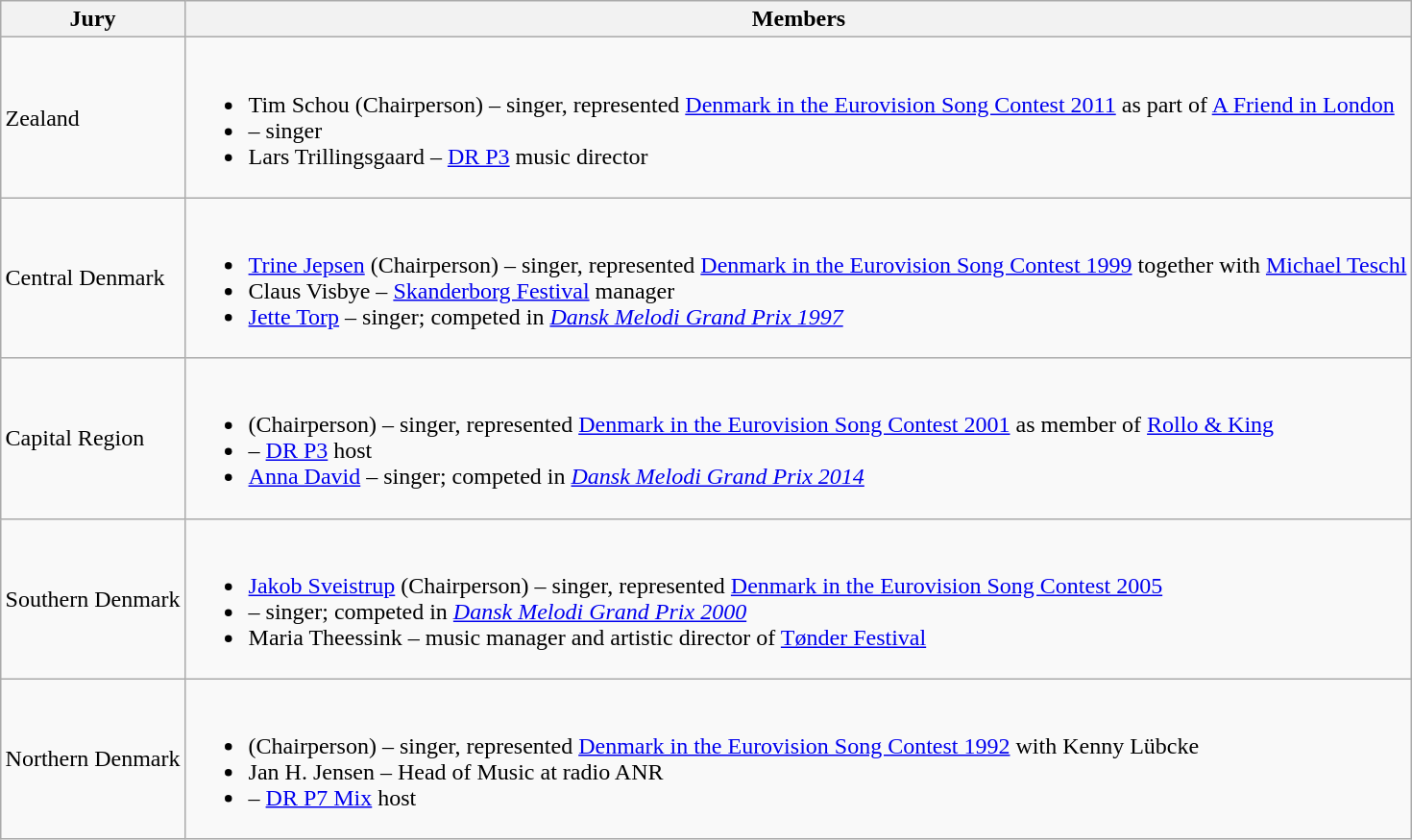<table class="wikitable collapsible" style="margin: 1em auto 1em auto">
<tr>
<th>Jury</th>
<th>Members</th>
</tr>
<tr>
<td>Zealand</td>
<td><br><ul><li>Tim Schou (Chairperson) – singer, represented <a href='#'>Denmark in the Eurovision Song Contest 2011</a> as part of <a href='#'>A Friend in London</a></li><li> – singer</li><li>Lars Trillingsgaard – <a href='#'>DR P3</a> music director</li></ul></td>
</tr>
<tr>
<td>Central Denmark</td>
<td><br><ul><li><a href='#'>Trine Jepsen</a> (Chairperson) – singer, represented <a href='#'>Denmark in the Eurovision Song Contest 1999</a> together with <a href='#'>Michael Teschl</a></li><li>Claus Visbye – <a href='#'>Skanderborg Festival</a> manager</li><li><a href='#'>Jette Torp</a> – singer; competed in <em><a href='#'>Dansk Melodi Grand Prix 1997</a></em></li></ul></td>
</tr>
<tr>
<td>Capital Region</td>
<td><br><ul><li> (Chairperson) – singer, represented <a href='#'>Denmark in the Eurovision Song Contest 2001</a> as member of <a href='#'>Rollo & King</a></li><li> – <a href='#'>DR P3</a> host</li><li><a href='#'>Anna David</a> – singer; competed in <em><a href='#'>Dansk Melodi Grand Prix 2014</a></em></li></ul></td>
</tr>
<tr>
<td>Southern Denmark</td>
<td><br><ul><li><a href='#'>Jakob Sveistrup</a> (Chairperson) – singer, represented <a href='#'>Denmark in the Eurovision Song Contest 2005</a></li><li> – singer; competed in <em><a href='#'>Dansk Melodi Grand Prix 2000</a></em></li><li>Maria Theessink – music manager and artistic director of <a href='#'>Tønder Festival</a></li></ul></td>
</tr>
<tr>
<td>Northern Denmark</td>
<td><br><ul><li> (Chairperson) – singer, represented <a href='#'>Denmark in the Eurovision Song Contest 1992</a> with Kenny Lübcke</li><li>Jan H. Jensen – Head of Music at radio ANR</li><li> – <a href='#'>DR P7 Mix</a> host</li></ul></td>
</tr>
</table>
